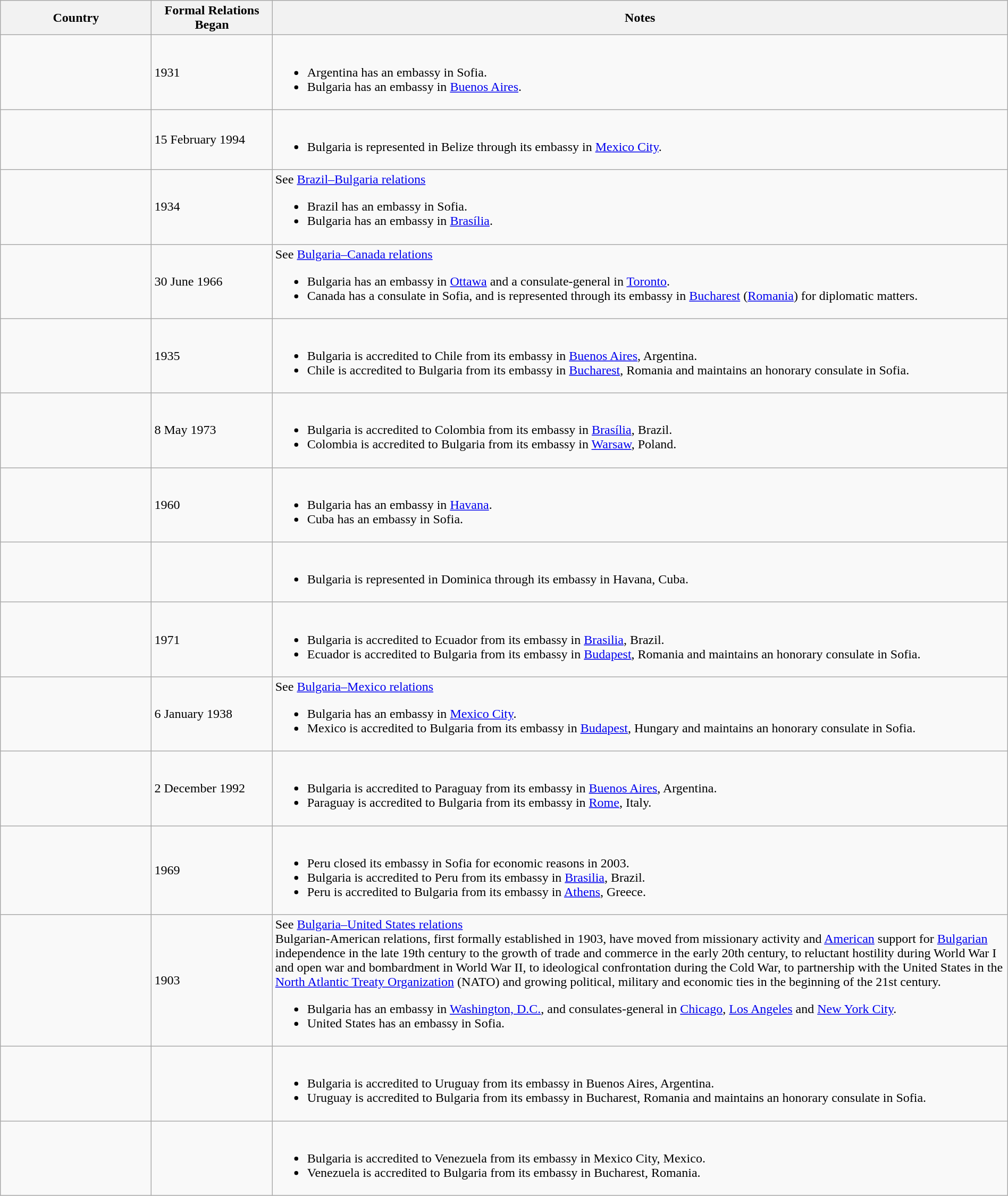<table class="wikitable sortable" border="1" style="width:100%; margin:auto;">
<tr>
<th width="15%">Country</th>
<th width="12%">Formal Relations Began</th>
<th>Notes</th>
</tr>
<tr -valign="top">
<td></td>
<td>1931</td>
<td><br><ul><li>Argentina has an embassy in Sofia.</li><li>Bulgaria has an embassy in <a href='#'>Buenos Aires</a>.</li></ul></td>
</tr>
<tr -valign="top">
<td></td>
<td>15 February 1994</td>
<td><br><ul><li>Bulgaria is represented in Belize through its embassy in <a href='#'>Mexico City</a>.</li></ul></td>
</tr>
<tr -valign="top">
<td></td>
<td>1934</td>
<td>See <a href='#'>Brazil–Bulgaria relations</a><br><ul><li>Brazil has an embassy in Sofia.</li><li>Bulgaria has an embassy in <a href='#'>Brasília</a>.</li></ul></td>
</tr>
<tr -valign="top">
<td></td>
<td>30 June 1966</td>
<td>See <a href='#'>Bulgaria–Canada relations</a><br><ul><li>Bulgaria has an embassy in <a href='#'>Ottawa</a> and a consulate-general in <a href='#'>Toronto</a>.</li><li>Canada has a consulate in Sofia, and is represented through its embassy in <a href='#'>Bucharest</a> (<a href='#'>Romania</a>) for diplomatic matters.</li></ul></td>
</tr>
<tr -valign="top">
<td></td>
<td>1935</td>
<td><br><ul><li>Bulgaria is accredited to Chile from its embassy in <a href='#'>Buenos Aires</a>, Argentina.</li><li>Chile is accredited to Bulgaria from its embassy in <a href='#'>Bucharest</a>, Romania and maintains an honorary consulate in Sofia.</li></ul></td>
</tr>
<tr -valign="top">
<td></td>
<td>8 May 1973</td>
<td><br><ul><li>Bulgaria is accredited to Colombia from its embassy in <a href='#'>Brasília</a>, Brazil.</li><li>Colombia is accredited to Bulgaria from its embassy in <a href='#'>Warsaw</a>, Poland.</li></ul></td>
</tr>
<tr -valign="top">
<td></td>
<td>1960</td>
<td><br><ul><li>Bulgaria has an embassy in <a href='#'>Havana</a>.</li><li>Cuba has an embassy in Sofia.</li></ul></td>
</tr>
<tr -valign="top">
<td></td>
<td></td>
<td><br><ul><li>Bulgaria is represented in Dominica through its embassy in Havana, Cuba.</li></ul></td>
</tr>
<tr -valign="top">
<td></td>
<td>1971</td>
<td><br><ul><li>Bulgaria is accredited to Ecuador from its embassy in <a href='#'>Brasilia</a>, Brazil.</li><li>Ecuador is accredited to Bulgaria from its embassy in <a href='#'>Budapest</a>, Romania and maintains an honorary consulate in Sofia.</li></ul></td>
</tr>
<tr -valign="top">
<td></td>
<td>6 January 1938</td>
<td>See <a href='#'>Bulgaria–Mexico relations</a><br><ul><li>Bulgaria has an embassy in <a href='#'>Mexico City</a>.</li><li>Mexico is accredited to Bulgaria from its embassy in <a href='#'>Budapest</a>, Hungary and maintains an honorary consulate in Sofia.</li></ul></td>
</tr>
<tr -valign="top">
<td></td>
<td>2 December 1992</td>
<td><br><ul><li>Bulgaria is accredited to Paraguay from its embassy in <a href='#'>Buenos Aires</a>, Argentina.</li><li>Paraguay is accredited to Bulgaria from its embassy in <a href='#'>Rome</a>, Italy.</li></ul></td>
</tr>
<tr -valign="top">
<td></td>
<td>1969</td>
<td><br><ul><li>Peru closed its embassy in Sofia for economic reasons in 2003.</li><li>Bulgaria is accredited to Peru from its embassy in <a href='#'>Brasilia</a>, Brazil.</li><li>Peru is accredited to Bulgaria from its embassy in <a href='#'>Athens</a>, Greece.</li></ul></td>
</tr>
<tr -valign="top">
<td></td>
<td>1903</td>
<td>See <a href='#'>Bulgaria–United States relations</a><br>Bulgarian-American relations, first formally established in 1903, have moved from missionary activity and <a href='#'>American</a> support for <a href='#'>Bulgarian</a> independence in the late 19th century to the growth of trade and commerce in the early 20th century, to reluctant hostility during World War I and open war and bombardment in World War II, to ideological confrontation during the Cold War, to partnership with the United States in the <a href='#'>North Atlantic Treaty Organization</a> (NATO) and growing political, military and economic ties in the beginning of the 21st century.<ul><li>Bulgaria has an embassy in <a href='#'>Washington, D.C.</a>, and consulates-general in <a href='#'>Chicago</a>, <a href='#'>Los Angeles</a> and <a href='#'>New York City</a>.</li><li>United States has an embassy in Sofia.</li></ul></td>
</tr>
<tr -valign="top">
<td></td>
<td></td>
<td><br><ul><li>Bulgaria is accredited to Uruguay from its embassy in Buenos Aires, Argentina.</li><li>Uruguay is accredited to Bulgaria from its embassy in Bucharest, Romania and maintains an honorary consulate in Sofia.</li></ul></td>
</tr>
<tr -valign="top">
<td></td>
<td></td>
<td><br><ul><li>Bulgaria is accredited to Venezuela from its embassy in Mexico City, Mexico.</li><li>Venezuela is accredited to Bulgaria from its embassy in Bucharest, Romania.</li></ul></td>
</tr>
</table>
